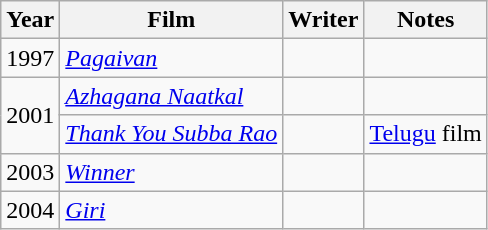<table class="wikitable sortable">
<tr>
<th>Year</th>
<th>Film</th>
<th>Writer</th>
<th class=unsortable>Notes</th>
</tr>
<tr>
<td>1997</td>
<td><em><a href='#'>Pagaivan</a></em></td>
<td></td>
<td></td>
</tr>
<tr>
<td rowspan="2">2001</td>
<td><em><a href='#'>Azhagana Naatkal</a></em></td>
<td></td>
<td></td>
</tr>
<tr>
<td><em><a href='#'>Thank You Subba Rao</a></em></td>
<td></td>
<td><a href='#'>Telugu</a> film</td>
</tr>
<tr>
<td>2003</td>
<td><em><a href='#'>Winner</a></em></td>
<td></td>
<td></td>
</tr>
<tr>
<td>2004</td>
<td><em><a href='#'>Giri</a></em></td>
<td></td>
<td></td>
</tr>
</table>
